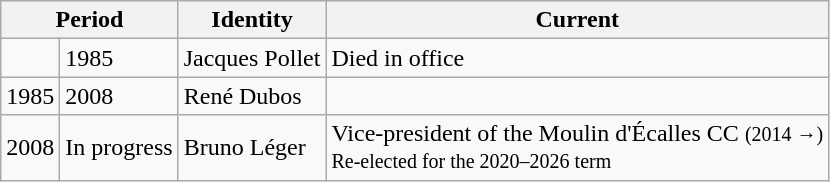<table class="wikitable">
<tr>
<th colspan="2">Period</th>
<th>Identity</th>
<th>Current</th>
</tr>
<tr>
<td></td>
<td>1985</td>
<td>Jacques Pollet</td>
<td>Died in office</td>
</tr>
<tr>
<td>1985</td>
<td>2008</td>
<td>René Dubos</td>
<td></td>
</tr>
<tr>
<td>2008</td>
<td>In progress</td>
<td>Bruno Léger</td>
<td>Vice-president of the Moulin d'Écalles CC <small>(2014 →) </small><br><small>Re-elected for the 2020–2026 term </small></td>
</tr>
</table>
